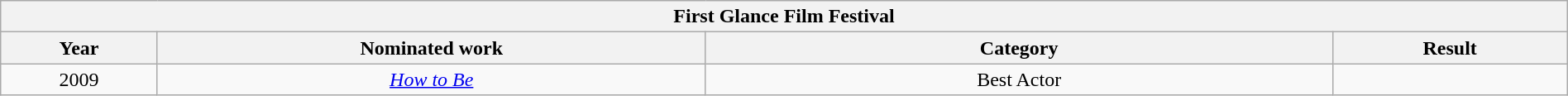<table width="100%" class="wikitable">
<tr>
<th colspan="4" align="center"><strong>First Glance Film Festival</strong></th>
</tr>
<tr>
<th width="10%">Year</th>
<th width="35%">Nominated work</th>
<th width="40%">Category</th>
<th width="15%">Result</th>
</tr>
<tr>
<td rowspan=2 style="text-align:center;">2009</td>
<td rowspan=2 style="text-align:center;"><em><a href='#'>How to Be</a></em></td>
<td rowspan=2 style="text-align:center;">Best Actor</td>
<td></td>
</tr>
</table>
